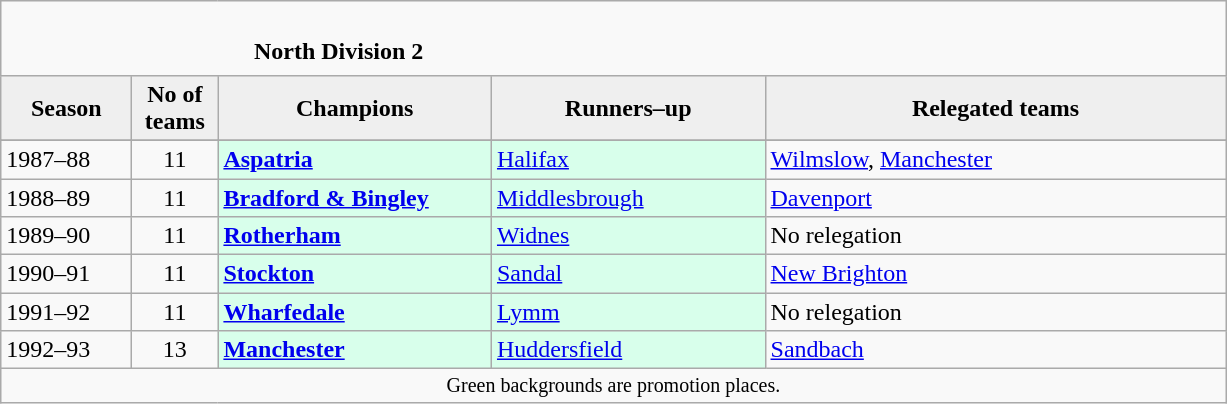<table class="wikitable" style="text-align: left;">
<tr>
<td colspan="11" cellpadding="0" cellspacing="0"><br><table border="0" style="width:100%;" cellpadding="0" cellspacing="0">
<tr>
<td style="width:20%; border:0;"></td>
<td style="border:0;"><strong>North Division 2</strong></td>
<td style="width:20%; border:0;"></td>
</tr>
</table>
</td>
</tr>
<tr>
<th style="background:#efefef; width:80px;">Season</th>
<th style="background:#efefef; width:50px;">No of teams</th>
<th style="background:#efefef; width:175px;">Champions</th>
<th style="background:#efefef; width:175px;">Runners–up</th>
<th style="background:#efefef; width:300px;">Relegated teams</th>
</tr>
<tr align=left>
</tr>
<tr>
<td>1987–88</td>
<td style="text-align: center;">11</td>
<td style="background:#d8ffeb;"><strong><a href='#'>Aspatria</a></strong></td>
<td style="background:#d8ffeb;"><a href='#'>Halifax</a></td>
<td><a href='#'>Wilmslow</a>, <a href='#'>Manchester</a></td>
</tr>
<tr>
<td>1988–89</td>
<td style="text-align: center;">11</td>
<td style="background:#d8ffeb;"><strong><a href='#'>Bradford & Bingley</a></strong></td>
<td style="background:#d8ffeb;"><a href='#'>Middlesbrough</a></td>
<td><a href='#'>Davenport</a></td>
</tr>
<tr>
<td>1989–90</td>
<td style="text-align: center;">11</td>
<td style="background:#d8ffeb;"><strong><a href='#'>Rotherham</a></strong></td>
<td style="background:#d8ffeb;"><a href='#'>Widnes</a></td>
<td>No relegation</td>
</tr>
<tr>
<td>1990–91</td>
<td style="text-align: center;">11</td>
<td style="background:#d8ffeb;"><strong><a href='#'>Stockton</a></strong></td>
<td style="background:#d8ffeb;"><a href='#'>Sandal</a></td>
<td><a href='#'>New Brighton</a></td>
</tr>
<tr>
<td>1991–92</td>
<td style="text-align: center;">11</td>
<td style="background:#d8ffeb;"><strong><a href='#'>Wharfedale</a></strong></td>
<td style="background:#d8ffeb;"><a href='#'>Lymm</a></td>
<td>No relegation</td>
</tr>
<tr>
<td>1992–93</td>
<td style="text-align: center;">13</td>
<td style="background:#d8ffeb;"><strong><a href='#'>Manchester</a></strong></td>
<td style="background:#d8ffeb;"><a href='#'>Huddersfield</a></td>
<td><a href='#'>Sandbach</a></td>
</tr>
<tr>
<td colspan="15"  style="border:0; font-size:smaller; text-align:center;">Green backgrounds are promotion places.</td>
</tr>
</table>
